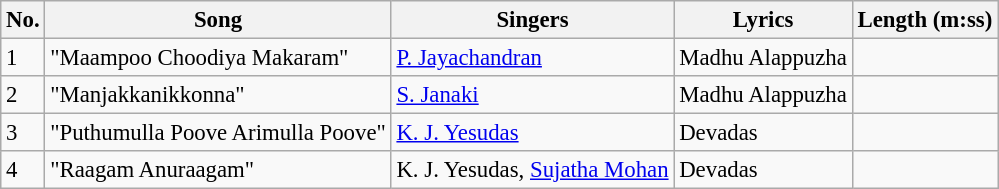<table class="wikitable" style="font-size:95%;">
<tr>
<th>No.</th>
<th>Song</th>
<th>Singers</th>
<th>Lyrics</th>
<th>Length (m:ss)</th>
</tr>
<tr>
<td>1</td>
<td>"Maampoo Choodiya Makaram"</td>
<td><a href='#'>P. Jayachandran</a></td>
<td>Madhu Alappuzha</td>
<td></td>
</tr>
<tr>
<td>2</td>
<td>"Manjakkanikkonna"</td>
<td><a href='#'>S. Janaki</a></td>
<td>Madhu Alappuzha</td>
<td></td>
</tr>
<tr>
<td>3</td>
<td>"Puthumulla Poove Arimulla Poove"</td>
<td><a href='#'>K. J. Yesudas</a></td>
<td>Devadas</td>
<td></td>
</tr>
<tr>
<td>4</td>
<td>"Raagam Anuraagam"</td>
<td>K. J. Yesudas, <a href='#'>Sujatha Mohan</a></td>
<td>Devadas</td>
<td></td>
</tr>
</table>
